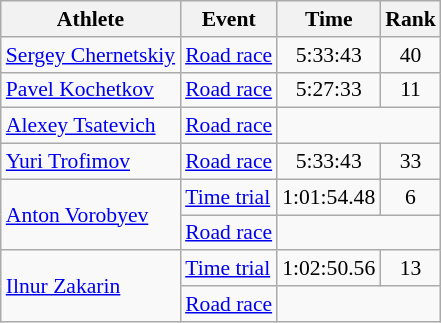<table class="wikitable" style="font-size:90%">
<tr>
<th>Athlete</th>
<th>Event</th>
<th>Time</th>
<th>Rank</th>
</tr>
<tr align=center>
<td align=left><a href='#'>Sergey Chernetskiy</a></td>
<td align=left><a href='#'>Road race</a></td>
<td>5:33:43</td>
<td>40</td>
</tr>
<tr align=center>
<td align=left><a href='#'>Pavel Kochetkov</a></td>
<td align=left><a href='#'>Road race</a></td>
<td>5:27:33</td>
<td>11</td>
</tr>
<tr align=center>
<td align=left><a href='#'>Alexey Tsatevich</a></td>
<td align=left><a href='#'>Road race</a></td>
<td colspan=2></td>
</tr>
<tr align=center>
<td align=left><a href='#'>Yuri Trofimov</a></td>
<td align=left><a href='#'>Road race</a></td>
<td>5:33:43</td>
<td>33</td>
</tr>
<tr align=center>
<td style="text-align:left;" rowspan=2><a href='#'>Anton Vorobyev</a></td>
<td align=left><a href='#'>Time trial</a></td>
<td>1:01:54.48</td>
<td>6</td>
</tr>
<tr align=center>
<td align=left><a href='#'>Road race</a></td>
<td colspan=2></td>
</tr>
<tr align=center>
<td style="text-align:left;" rowspan=2><a href='#'>Ilnur Zakarin</a></td>
<td align=left><a href='#'>Time trial</a></td>
<td>1:02:50.56</td>
<td>13</td>
</tr>
<tr align=center>
<td align=left><a href='#'>Road race</a></td>
<td colspan=2></td>
</tr>
</table>
